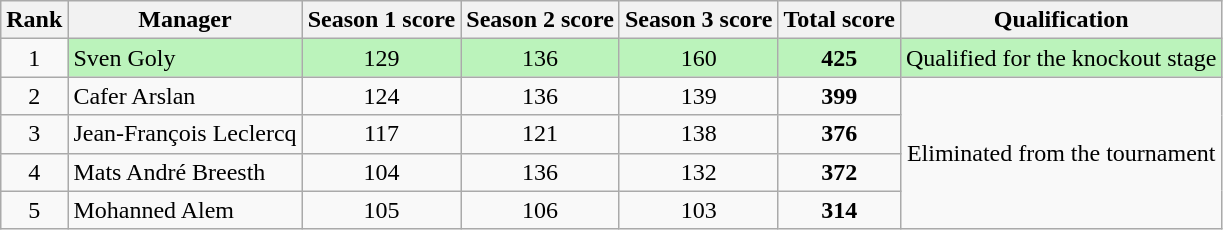<table class="wikitable" style="text-align:center">
<tr>
<th>Rank</th>
<th>Manager</th>
<th>Season 1 score</th>
<th>Season 2 score</th>
<th>Season 3 score</th>
<th>Total score</th>
<th>Qualification</th>
</tr>
<tr>
<td>1</td>
<td align="left" style="background:#BBF3BB"> Sven Goly</td>
<td style="background:#BBF3BB">129</td>
<td style="background:#BBF3BB">136</td>
<td style="background:#BBF3BB">160</td>
<td style="background:#BBF3BB"><strong>425</strong></td>
<td style="background:#BBF3BB">Qualified for the knockout stage</td>
</tr>
<tr>
<td>2</td>
<td align="left"> Cafer Arslan</td>
<td>124</td>
<td>136</td>
<td>139</td>
<td><strong>399</strong></td>
<td rowspan="4">Eliminated from the tournament</td>
</tr>
<tr>
<td>3</td>
<td align=left> Jean-François Leclercq</td>
<td>117</td>
<td>121</td>
<td>138</td>
<td><strong>376</strong></td>
</tr>
<tr>
<td>4</td>
<td align="left"> Mats André Breesth</td>
<td>104</td>
<td>136</td>
<td>132</td>
<td><strong>372</strong></td>
</tr>
<tr>
<td>5</td>
<td align="left"> Mohanned Alem</td>
<td>105</td>
<td>106</td>
<td>103</td>
<td><strong>314</strong></td>
</tr>
</table>
